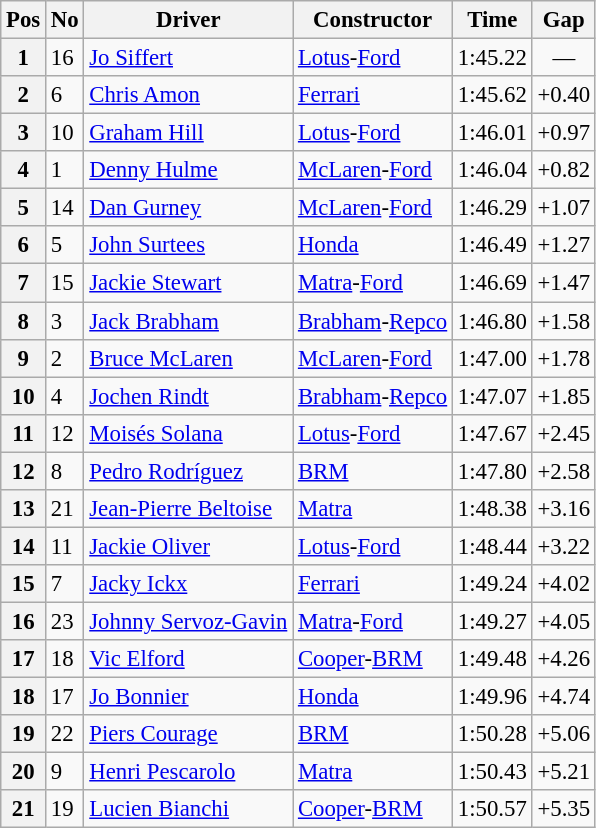<table class="wikitable sortable" style="font-size: 95%">
<tr>
<th>Pos</th>
<th>No</th>
<th>Driver</th>
<th>Constructor</th>
<th>Time</th>
<th>Gap</th>
</tr>
<tr>
<th>1</th>
<td>16</td>
<td> <a href='#'>Jo Siffert</a></td>
<td><a href='#'>Lotus</a>-<a href='#'>Ford</a></td>
<td>1:45.22</td>
<td align="center">—</td>
</tr>
<tr>
<th>2</th>
<td>6</td>
<td> <a href='#'>Chris Amon</a></td>
<td><a href='#'>Ferrari</a></td>
<td>1:45.62</td>
<td>+0.40</td>
</tr>
<tr>
<th>3</th>
<td>10</td>
<td> <a href='#'>Graham Hill</a></td>
<td><a href='#'>Lotus</a>-<a href='#'>Ford</a></td>
<td>1:46.01</td>
<td>+0.97</td>
</tr>
<tr>
<th>4</th>
<td>1</td>
<td> <a href='#'>Denny Hulme</a></td>
<td><a href='#'>McLaren</a>-<a href='#'>Ford</a></td>
<td>1:46.04</td>
<td>+0.82</td>
</tr>
<tr>
<th>5</th>
<td>14</td>
<td> <a href='#'>Dan Gurney</a></td>
<td><a href='#'>McLaren</a>-<a href='#'>Ford</a></td>
<td>1:46.29</td>
<td>+1.07</td>
</tr>
<tr>
<th>6</th>
<td>5</td>
<td> <a href='#'>John Surtees</a></td>
<td><a href='#'>Honda</a></td>
<td>1:46.49</td>
<td>+1.27</td>
</tr>
<tr>
<th>7</th>
<td>15</td>
<td> <a href='#'>Jackie Stewart</a></td>
<td><a href='#'>Matra</a>-<a href='#'>Ford</a></td>
<td>1:46.69</td>
<td>+1.47</td>
</tr>
<tr>
<th>8</th>
<td>3</td>
<td> <a href='#'>Jack Brabham</a></td>
<td><a href='#'>Brabham</a>-<a href='#'>Repco</a></td>
<td>1:46.80</td>
<td>+1.58</td>
</tr>
<tr>
<th>9</th>
<td>2</td>
<td> <a href='#'>Bruce McLaren</a></td>
<td><a href='#'>McLaren</a>-<a href='#'>Ford</a></td>
<td>1:47.00</td>
<td>+1.78</td>
</tr>
<tr>
<th>10</th>
<td>4</td>
<td> <a href='#'>Jochen Rindt</a></td>
<td><a href='#'>Brabham</a>-<a href='#'>Repco</a></td>
<td>1:47.07</td>
<td>+1.85</td>
</tr>
<tr>
<th>11</th>
<td>12</td>
<td> <a href='#'>Moisés Solana</a></td>
<td><a href='#'>Lotus</a>-<a href='#'>Ford</a></td>
<td>1:47.67</td>
<td>+2.45</td>
</tr>
<tr>
<th>12</th>
<td>8</td>
<td> <a href='#'>Pedro Rodríguez</a></td>
<td><a href='#'>BRM</a></td>
<td>1:47.80</td>
<td>+2.58</td>
</tr>
<tr>
<th>13</th>
<td>21</td>
<td> <a href='#'>Jean-Pierre Beltoise</a></td>
<td><a href='#'>Matra</a></td>
<td>1:48.38</td>
<td>+3.16</td>
</tr>
<tr>
<th>14</th>
<td>11</td>
<td> <a href='#'>Jackie Oliver</a></td>
<td><a href='#'>Lotus</a>-<a href='#'>Ford</a></td>
<td>1:48.44</td>
<td>+3.22</td>
</tr>
<tr>
<th>15</th>
<td>7</td>
<td> <a href='#'>Jacky Ickx</a></td>
<td><a href='#'>Ferrari</a></td>
<td>1:49.24</td>
<td>+4.02</td>
</tr>
<tr>
<th>16</th>
<td>23</td>
<td> <a href='#'>Johnny Servoz-Gavin</a></td>
<td><a href='#'>Matra</a>-<a href='#'>Ford</a></td>
<td>1:49.27</td>
<td>+4.05</td>
</tr>
<tr>
<th>17</th>
<td>18</td>
<td> <a href='#'>Vic Elford</a></td>
<td><a href='#'>Cooper</a>-<a href='#'>BRM</a></td>
<td>1:49.48</td>
<td>+4.26</td>
</tr>
<tr>
<th>18</th>
<td>17</td>
<td> <a href='#'>Jo Bonnier</a></td>
<td><a href='#'>Honda</a></td>
<td>1:49.96</td>
<td>+4.74</td>
</tr>
<tr>
<th>19</th>
<td>22</td>
<td> <a href='#'>Piers Courage</a></td>
<td><a href='#'>BRM</a></td>
<td>1:50.28</td>
<td>+5.06</td>
</tr>
<tr>
<th>20</th>
<td>9</td>
<td> <a href='#'>Henri Pescarolo</a></td>
<td><a href='#'>Matra</a></td>
<td>1:50.43</td>
<td>+5.21</td>
</tr>
<tr>
<th>21</th>
<td>19</td>
<td> <a href='#'>Lucien Bianchi</a></td>
<td><a href='#'>Cooper</a>-<a href='#'>BRM</a></td>
<td>1:50.57</td>
<td>+5.35</td>
</tr>
</table>
